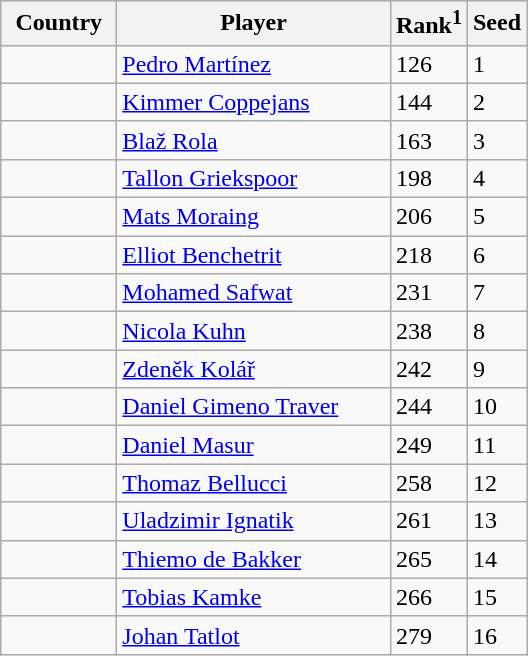<table class="sortable wikitable">
<tr>
<th width="70">Country</th>
<th width="175">Player</th>
<th>Rank<sup>1</sup></th>
<th>Seed</th>
</tr>
<tr>
<td></td>
<td><a href='#'>Pedro Martínez</a></td>
<td>126</td>
<td>1</td>
</tr>
<tr>
<td></td>
<td><a href='#'>Kimmer Coppejans</a></td>
<td>144</td>
<td>2</td>
</tr>
<tr>
<td></td>
<td><a href='#'>Blaž Rola</a></td>
<td>163</td>
<td>3</td>
</tr>
<tr>
<td></td>
<td><a href='#'>Tallon Griekspoor</a></td>
<td>198</td>
<td>4</td>
</tr>
<tr>
<td></td>
<td><a href='#'>Mats Moraing</a></td>
<td>206</td>
<td>5</td>
</tr>
<tr>
<td></td>
<td><a href='#'>Elliot Benchetrit</a></td>
<td>218</td>
<td>6</td>
</tr>
<tr>
<td></td>
<td><a href='#'>Mohamed Safwat</a></td>
<td>231</td>
<td>7</td>
</tr>
<tr>
<td></td>
<td><a href='#'>Nicola Kuhn</a></td>
<td>238</td>
<td>8</td>
</tr>
<tr>
<td></td>
<td><a href='#'>Zdeněk Kolář</a></td>
<td>242</td>
<td>9</td>
</tr>
<tr>
<td></td>
<td><a href='#'>Daniel Gimeno Traver</a></td>
<td>244</td>
<td>10</td>
</tr>
<tr>
<td></td>
<td><a href='#'>Daniel Masur</a></td>
<td>249</td>
<td>11</td>
</tr>
<tr>
<td></td>
<td><a href='#'>Thomaz Bellucci</a></td>
<td>258</td>
<td>12</td>
</tr>
<tr>
<td></td>
<td><a href='#'>Uladzimir Ignatik</a></td>
<td>261</td>
<td>13</td>
</tr>
<tr>
<td></td>
<td><a href='#'>Thiemo de Bakker</a></td>
<td>265</td>
<td>14</td>
</tr>
<tr>
<td></td>
<td><a href='#'>Tobias Kamke</a></td>
<td>266</td>
<td>15</td>
</tr>
<tr>
<td></td>
<td><a href='#'>Johan Tatlot</a></td>
<td>279</td>
<td>16</td>
</tr>
</table>
